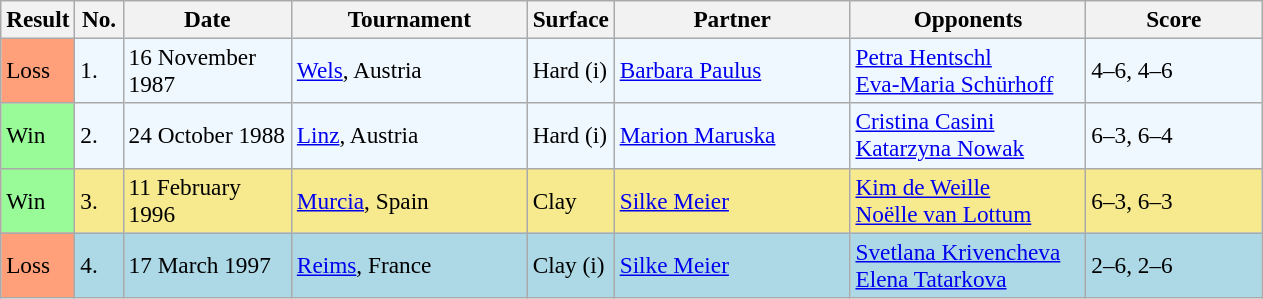<table class="sortable wikitable" style="font-size:97%;">
<tr>
<th>Result</th>
<th style="width:25px">No.</th>
<th style="width:105px">Date</th>
<th style="width:150px">Tournament</th>
<th style="width:50px">Surface</th>
<th style="width:150px">Partner</th>
<th style="width:150px">Opponents</th>
<th style="width:110px" class="unsortable">Score</th>
</tr>
<tr style="background:#f0f8ff;">
<td style="background:#ffa07a;">Loss</td>
<td>1.</td>
<td>16 November 1987</td>
<td><a href='#'>Wels</a>, Austria</td>
<td>Hard (i)</td>
<td> <a href='#'>Barbara Paulus</a></td>
<td> <a href='#'>Petra Hentschl</a> <br>  <a href='#'>Eva-Maria Schürhoff</a></td>
<td>4–6, 4–6</td>
</tr>
<tr bgcolor="#f0f8ff">
<td style="background:#98fb98;">Win</td>
<td>2.</td>
<td>24 October 1988</td>
<td><a href='#'>Linz</a>, Austria</td>
<td>Hard (i)</td>
<td> <a href='#'>Marion Maruska</a></td>
<td> <a href='#'>Cristina Casini</a> <br>  <a href='#'>Katarzyna Nowak</a></td>
<td>6–3, 6–4</td>
</tr>
<tr style="background:#f7e98e;">
<td style="background:#98fb98;">Win</td>
<td>3.</td>
<td>11 February 1996</td>
<td><a href='#'>Murcia</a>, Spain</td>
<td>Clay</td>
<td> <a href='#'>Silke Meier</a></td>
<td> <a href='#'>Kim de Weille</a> <br>  <a href='#'>Noëlle van Lottum</a></td>
<td>6–3, 6–3</td>
</tr>
<tr bgcolor="lightblue">
<td style="background:#ffa07a;">Loss</td>
<td>4.</td>
<td>17 March 1997</td>
<td><a href='#'>Reims</a>, France</td>
<td>Clay (i)</td>
<td> <a href='#'>Silke Meier</a></td>
<td> <a href='#'>Svetlana Krivencheva</a> <br>  <a href='#'>Elena Tatarkova</a></td>
<td>2–6, 2–6</td>
</tr>
</table>
